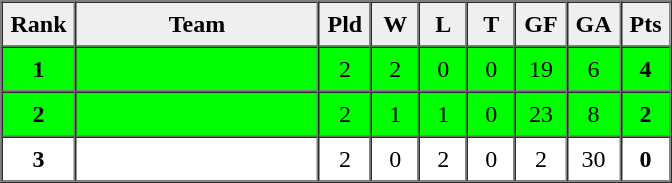<table border=1 cellpadding=5 cellspacing=0>
<tr>
<th bgcolor="#efefef" width="20">Rank</th>
<th bgcolor="#efefef" width="150">Team</th>
<th bgcolor="#efefef" width="20">Pld</th>
<th bgcolor="#efefef" width="20">W</th>
<th bgcolor="#efefef" width="20">L</th>
<th bgcolor="#efefef" width="20">T</th>
<th bgcolor="#efefef" width="20">GF</th>
<th bgcolor="#efefef" width="20">GA</th>
<th bgcolor="#efefef" width="20">Pts</th>
</tr>
<tr align=center bgcolor="lime">
<td><strong>1</strong></td>
<td align=left></td>
<td>2</td>
<td>2</td>
<td>0</td>
<td>0</td>
<td>19</td>
<td>6</td>
<td><strong>4</strong></td>
</tr>
<tr align=center bgcolor="lime">
<td><strong>2</strong></td>
<td align=left></td>
<td>2</td>
<td>1</td>
<td>1</td>
<td>0</td>
<td>23</td>
<td>8</td>
<td><strong>2</strong></td>
</tr>
<tr align=center>
<td><strong>3</strong></td>
<td align=left></td>
<td>2</td>
<td>0</td>
<td>2</td>
<td>0</td>
<td>2</td>
<td>30</td>
<td><strong>0</strong></td>
</tr>
</table>
